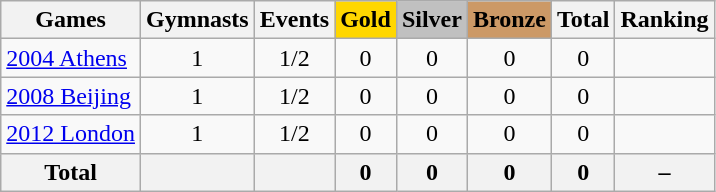<table class="wikitable sortable" style="text-align:center">
<tr>
<th>Games</th>
<th>Gymnasts</th>
<th>Events</th>
<th style="background-color:gold;">Gold</th>
<th style="background-color:silver;">Silver</th>
<th style="background-color:#c96;">Bronze</th>
<th>Total</th>
<th>Ranking</th>
</tr>
<tr>
<td align=left><a href='#'>2004 Athens</a></td>
<td>1</td>
<td>1/2</td>
<td>0</td>
<td>0</td>
<td>0</td>
<td>0</td>
<td></td>
</tr>
<tr>
<td align=left><a href='#'>2008 Beijing</a></td>
<td>1</td>
<td>1/2</td>
<td>0</td>
<td>0</td>
<td>0</td>
<td>0</td>
<td></td>
</tr>
<tr>
<td align=left><a href='#'>2012 London</a></td>
<td>1</td>
<td>1/2</td>
<td>0</td>
<td>0</td>
<td>0</td>
<td>0</td>
<td></td>
</tr>
<tr>
<th>Total</th>
<th></th>
<th></th>
<th>0</th>
<th>0</th>
<th>0</th>
<th>0</th>
<th>–</th>
</tr>
</table>
